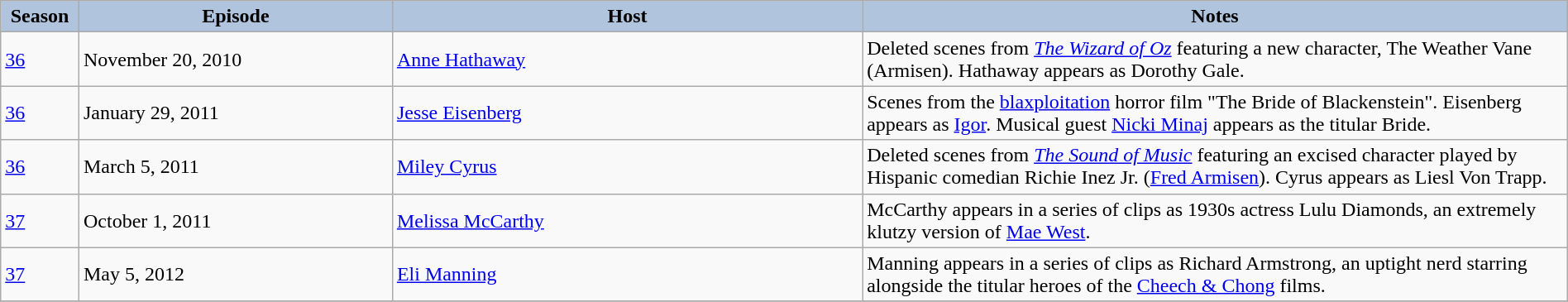<table class="wikitable" style="width:100%;">
<tr>
<th style="background:#B0C4DE;" width="5%">Season</th>
<th style="background:#B0C4DE;" width="20%">Episode</th>
<th style="background:#B0C4DE;" width="30%">Host</th>
<th style="background:#B0C4DE;" width="45%">Notes</th>
</tr>
<tr>
<td><a href='#'>36</a></td>
<td>November 20, 2010</td>
<td><a href='#'>Anne Hathaway</a></td>
<td>Deleted scenes from <em><a href='#'>The Wizard of Oz</a></em> featuring a new character, The Weather Vane (Armisen). Hathaway appears as Dorothy Gale.</td>
</tr>
<tr>
<td><a href='#'>36</a></td>
<td>January 29, 2011</td>
<td><a href='#'>Jesse Eisenberg</a></td>
<td>Scenes from the <a href='#'>blaxploitation</a> horror film "The Bride of Blackenstein". Eisenberg appears as <a href='#'>Igor</a>. Musical guest <a href='#'>Nicki Minaj</a> appears as the titular Bride.</td>
</tr>
<tr>
<td><a href='#'>36</a></td>
<td>March 5, 2011</td>
<td><a href='#'>Miley Cyrus</a></td>
<td>Deleted scenes from <em><a href='#'>The Sound of Music</a></em> featuring an excised character played by Hispanic comedian Richie Inez Jr. (<a href='#'>Fred Armisen</a>). Cyrus appears as Liesl Von Trapp.</td>
</tr>
<tr>
<td><a href='#'>37</a></td>
<td>October 1, 2011</td>
<td><a href='#'>Melissa McCarthy</a></td>
<td>McCarthy appears in a series of clips as 1930s actress Lulu Diamonds, an extremely klutzy version of <a href='#'>Mae West</a>.</td>
</tr>
<tr>
<td><a href='#'>37</a></td>
<td>May 5, 2012</td>
<td><a href='#'>Eli Manning</a></td>
<td>Manning appears in a series of clips as Richard Armstrong, an uptight nerd starring alongside the titular heroes of the <a href='#'>Cheech & Chong</a> films.</td>
</tr>
<tr>
</tr>
</table>
